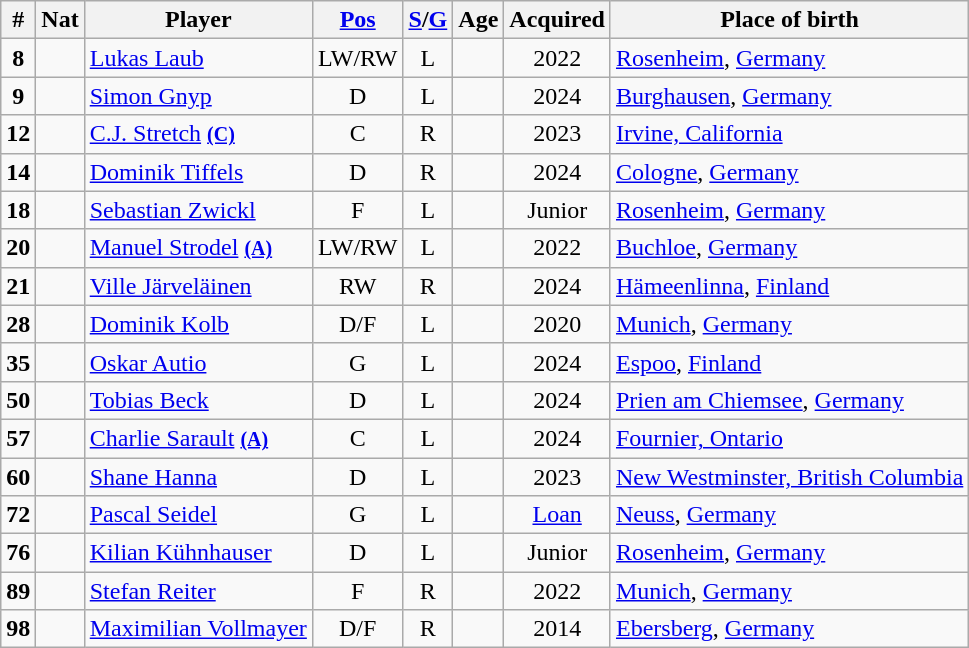<table class="wikitable sortable">
<tr>
<th>#</th>
<th>Nat</th>
<th>Player</th>
<th><a href='#'>Pos</a></th>
<th><a href='#'>S</a>/<a href='#'>G</a></th>
<th>Age</th>
<th>Acquired</th>
<th class="unsortable">Place of birth</th>
</tr>
<tr>
<td align="center"><strong>8</strong></td>
<td align="center"></td>
<td><a href='#'>Lukas Laub</a></td>
<td align="center">LW/RW</td>
<td align="center">L</td>
<td align="center"></td>
<td align="center">2022</td>
<td><a href='#'>Rosenheim</a>, <a href='#'>Germany</a></td>
</tr>
<tr>
<td align="center"><strong>9</strong></td>
<td align="center"></td>
<td><a href='#'>Simon Gnyp</a></td>
<td align="center">D</td>
<td align="center">L</td>
<td align="center"></td>
<td align="center">2024</td>
<td><a href='#'>Burghausen</a>, <a href='#'>Germany</a></td>
</tr>
<tr>
<td align="center"><strong>12</strong></td>
<td align="center"></td>
<td><a href='#'>C.J. Stretch</a> <small><a href='#'><strong>(C)</strong></a></small></td>
<td align="center">C</td>
<td align="center">R</td>
<td align="center"></td>
<td align="center">2023</td>
<td><a href='#'>Irvine, California</a></td>
</tr>
<tr>
<td align="center"><strong>14</strong></td>
<td align="center"></td>
<td><a href='#'>Dominik Tiffels</a></td>
<td align="center">D</td>
<td align="center">R</td>
<td align="center"></td>
<td align="center">2024</td>
<td><a href='#'>Cologne</a>, <a href='#'>Germany</a></td>
</tr>
<tr>
<td align="center"><strong>18</strong></td>
<td align="center"></td>
<td><a href='#'>Sebastian Zwickl</a></td>
<td align="center">F</td>
<td align="center">L</td>
<td align="center"></td>
<td align="center">Junior</td>
<td><a href='#'>Rosenheim</a>, <a href='#'>Germany</a></td>
</tr>
<tr>
<td align="center"><strong>20</strong></td>
<td align="center"></td>
<td><a href='#'>Manuel Strodel</a> <small><a href='#'><strong>(A)</strong></a> </small></td>
<td align="center">LW/RW</td>
<td align="center">L</td>
<td align="center"></td>
<td align="center">2022</td>
<td><a href='#'>Buchloe</a>, <a href='#'>Germany</a></td>
</tr>
<tr>
<td align="center"><strong>21</strong></td>
<td align="center"></td>
<td><a href='#'>Ville Järveläinen</a></td>
<td align="center">RW</td>
<td align="center">R</td>
<td align="center"></td>
<td align="center">2024</td>
<td><a href='#'>Hämeenlinna</a>, <a href='#'>Finland</a></td>
</tr>
<tr>
<td align="center"><strong>28</strong></td>
<td align="center"></td>
<td><a href='#'>Dominik Kolb</a></td>
<td align="center">D/F</td>
<td align="center">L</td>
<td align="center"></td>
<td align="center">2020</td>
<td><a href='#'>Munich</a>, <a href='#'>Germany</a></td>
</tr>
<tr>
<td align="center"><strong>35</strong></td>
<td align="center"></td>
<td><a href='#'>Oskar Autio</a></td>
<td align="center">G</td>
<td align="center">L</td>
<td align="center"></td>
<td align="center">2024</td>
<td><a href='#'>Espoo</a>, <a href='#'>Finland</a></td>
</tr>
<tr>
<td align="center"><strong>50</strong></td>
<td align="center"></td>
<td><a href='#'>Tobias Beck</a></td>
<td align="center">D</td>
<td align="center">L</td>
<td align="center"></td>
<td align="center">2024</td>
<td><a href='#'>Prien am Chiemsee</a>, <a href='#'>Germany</a></td>
</tr>
<tr>
<td align="center"><strong>57</strong></td>
<td align="center"></td>
<td><a href='#'>Charlie Sarault</a> <small><a href='#'><strong>(A)</strong></a></small></td>
<td align="center">C</td>
<td align="center">L</td>
<td align="center"></td>
<td align="center">2024</td>
<td><a href='#'>Fournier, Ontario</a></td>
</tr>
<tr>
<td align="center"><strong>60</strong></td>
<td align="center"></td>
<td><a href='#'>Shane Hanna</a></td>
<td align="center">D</td>
<td align="center">L</td>
<td align="center"></td>
<td align="center">2023</td>
<td><a href='#'>New Westminster, British Columbia</a></td>
</tr>
<tr>
<td align="center"><strong>72</strong></td>
<td align="center"></td>
<td><a href='#'>Pascal Seidel</a></td>
<td align="center">G</td>
<td align="center">L</td>
<td align="center"></td>
<td align="center"><a href='#'>Loan</a></td>
<td><a href='#'>Neuss</a>, <a href='#'>Germany</a></td>
</tr>
<tr>
<td align="center"><strong>76</strong></td>
<td align="center"></td>
<td><a href='#'>Kilian Kühnhauser</a></td>
<td align="center">D</td>
<td align="center">L</td>
<td align="center"></td>
<td align="center">Junior</td>
<td><a href='#'>Rosenheim</a>, <a href='#'>Germany</a></td>
</tr>
<tr>
<td align="center"><strong>89</strong></td>
<td align="center"></td>
<td><a href='#'>Stefan Reiter</a></td>
<td align="center">F</td>
<td align="center">R</td>
<td align="center"></td>
<td align="center">2022</td>
<td><a href='#'>Munich</a>, <a href='#'>Germany</a></td>
</tr>
<tr>
<td align="center"><strong>98</strong></td>
<td align="center"></td>
<td><a href='#'>Maximilian Vollmayer</a></td>
<td align="center">D/F</td>
<td align="center">R</td>
<td align="center"></td>
<td align="center">2014</td>
<td><a href='#'>Ebersberg</a>, <a href='#'>Germany</a></td>
</tr>
</table>
